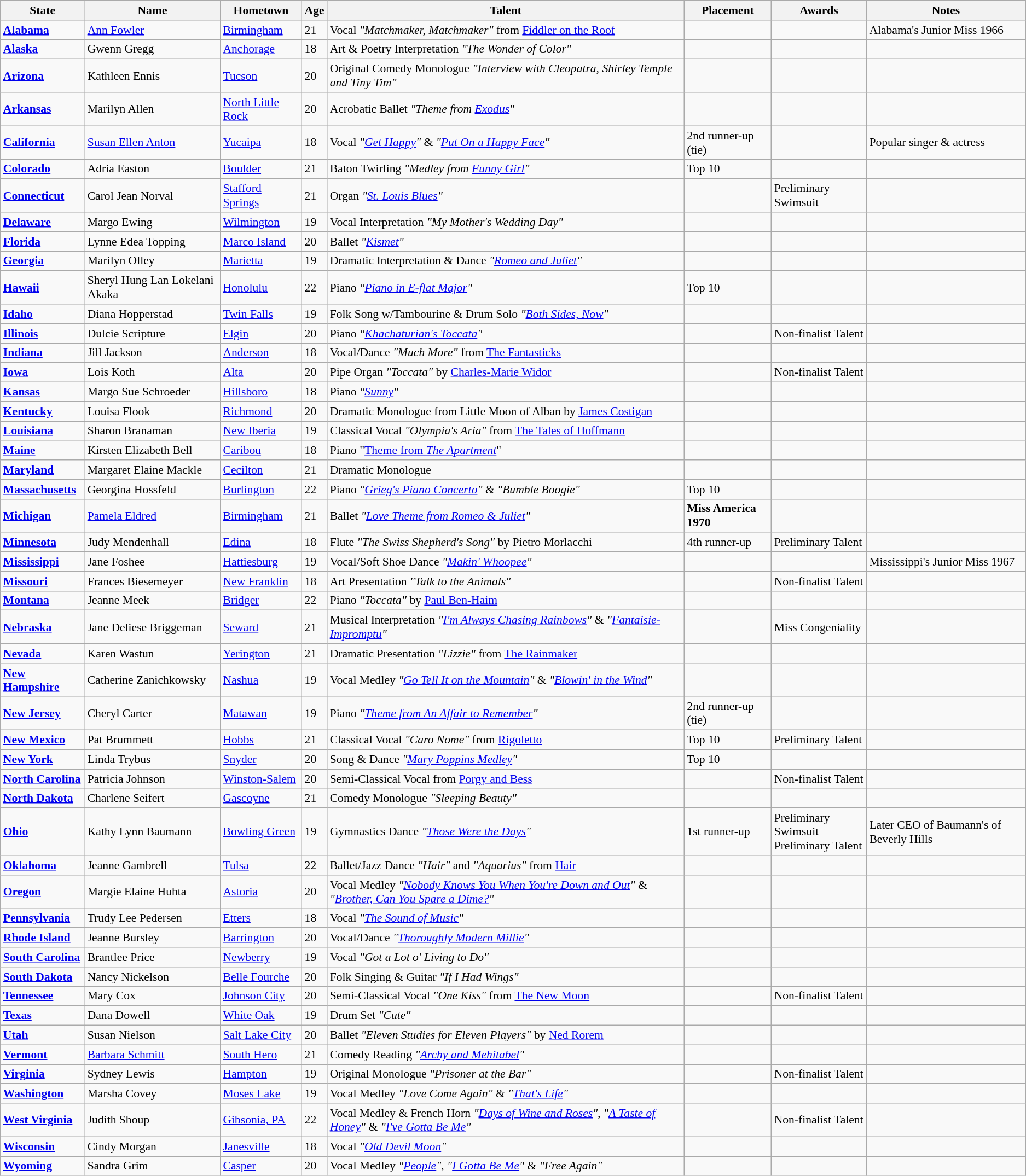<table class="wikitable sortable" style="font-size:90%">
<tr>
<th>State</th>
<th>Name</th>
<th>Hometown</th>
<th>Age</th>
<th>Talent</th>
<th>Placement</th>
<th>Awards</th>
<th>Notes</th>
</tr>
<tr>
<td> <strong><a href='#'>Alabama</a></strong></td>
<td><a href='#'>Ann Fowler</a></td>
<td><a href='#'>Birmingham</a></td>
<td>21</td>
<td>Vocal <em>"Matchmaker, Matchmaker"</em> from <a href='#'>Fiddler on the Roof</a></td>
<td></td>
<td></td>
<td>Alabama's Junior Miss 1966</td>
</tr>
<tr>
<td> <strong><a href='#'>Alaska</a></strong></td>
<td>Gwenn Gregg</td>
<td><a href='#'>Anchorage</a></td>
<td>18</td>
<td>Art & Poetry Interpretation <em>"The Wonder of Color"</em></td>
<td></td>
<td></td>
<td></td>
</tr>
<tr>
<td> <strong><a href='#'>Arizona</a></strong></td>
<td>Kathleen Ennis</td>
<td><a href='#'>Tucson</a></td>
<td>20</td>
<td>Original Comedy Monologue <em>"Interview with Cleopatra, Shirley Temple and Tiny Tim"</em></td>
<td></td>
<td></td>
<td></td>
</tr>
<tr>
<td> <strong><a href='#'>Arkansas</a></strong></td>
<td>Marilyn Allen</td>
<td><a href='#'>North Little Rock</a></td>
<td>20</td>
<td>Acrobatic Ballet <em>"Theme from <a href='#'>Exodus</a>"</em></td>
<td></td>
<td></td>
<td></td>
</tr>
<tr>
<td> <strong><a href='#'>California</a></strong></td>
<td><a href='#'>Susan Ellen Anton</a></td>
<td><a href='#'>Yucaipa</a></td>
<td>18</td>
<td>Vocal <em>"<a href='#'>Get Happy</a>"</em> & <em>"<a href='#'>Put On a Happy Face</a>"</em></td>
<td>2nd runner-up (tie)</td>
<td></td>
<td>Popular singer & actress</td>
</tr>
<tr>
<td> <strong><a href='#'>Colorado</a></strong></td>
<td>Adria Easton</td>
<td><a href='#'>Boulder</a></td>
<td>21</td>
<td>Baton Twirling <em>"Medley from <a href='#'>Funny Girl</a>"</em></td>
<td>Top 10</td>
<td></td>
<td></td>
</tr>
<tr>
<td> <strong><a href='#'>Connecticut</a></strong></td>
<td>Carol Jean Norval</td>
<td><a href='#'>Stafford Springs</a></td>
<td>21</td>
<td>Organ <em>"<a href='#'>St. Louis Blues</a>"</em></td>
<td></td>
<td>Preliminary Swimsuit</td>
<td></td>
</tr>
<tr>
<td> <strong><a href='#'>Delaware</a></strong></td>
<td>Margo Ewing</td>
<td><a href='#'>Wilmington</a></td>
<td>19</td>
<td>Vocal Interpretation <em>"My Mother's Wedding Day"</em></td>
<td></td>
<td></td>
<td></td>
</tr>
<tr>
<td> <strong><a href='#'>Florida</a></strong></td>
<td>Lynne Edea Topping</td>
<td><a href='#'>Marco Island</a></td>
<td>20</td>
<td>Ballet <em>"<a href='#'>Kismet</a>"</em></td>
<td></td>
<td></td>
<td></td>
</tr>
<tr>
<td> <strong><a href='#'>Georgia</a></strong></td>
<td>Marilyn Olley</td>
<td><a href='#'>Marietta</a></td>
<td>19</td>
<td>Dramatic Interpretation & Dance <em>"<a href='#'>Romeo and Juliet</a>"</em></td>
<td></td>
<td></td>
<td></td>
</tr>
<tr>
<td> <strong><a href='#'>Hawaii</a></strong></td>
<td>Sheryl Hung Lan Lokelani Akaka</td>
<td><a href='#'>Honolulu</a></td>
<td>22</td>
<td>Piano <em>"<a href='#'>Piano in E-flat Major</a>"</em></td>
<td>Top 10</td>
<td></td>
<td></td>
</tr>
<tr>
<td> <strong><a href='#'>Idaho</a></strong></td>
<td>Diana Hopperstad</td>
<td><a href='#'>Twin Falls</a></td>
<td>19</td>
<td>Folk Song w/Tambourine & Drum Solo <em>"<a href='#'>Both Sides, Now</a>"</em></td>
<td></td>
<td></td>
<td></td>
</tr>
<tr>
<td> <strong><a href='#'>Illinois</a></strong></td>
<td>Dulcie Scripture</td>
<td><a href='#'>Elgin</a></td>
<td>20</td>
<td>Piano <em>"<a href='#'>Khachaturian's Toccata</a>"</em></td>
<td></td>
<td>Non-finalist Talent</td>
<td></td>
</tr>
<tr>
<td> <strong><a href='#'>Indiana</a></strong></td>
<td>Jill Jackson</td>
<td><a href='#'>Anderson</a></td>
<td>18</td>
<td>Vocal/Dance <em>"Much More"</em> from <a href='#'>The Fantasticks</a></td>
<td></td>
<td></td>
<td></td>
</tr>
<tr>
<td> <strong><a href='#'>Iowa</a></strong></td>
<td>Lois Koth</td>
<td><a href='#'>Alta</a></td>
<td>20</td>
<td>Pipe Organ <em>"Toccata"</em> by <a href='#'>Charles-Marie Widor</a></td>
<td></td>
<td>Non-finalist Talent</td>
<td></td>
</tr>
<tr>
<td> <strong><a href='#'>Kansas</a></strong></td>
<td>Margo Sue Schroeder</td>
<td><a href='#'>Hillsboro</a></td>
<td>18</td>
<td>Piano <em>"<a href='#'>Sunny</a>"</em></td>
<td></td>
<td></td>
<td></td>
</tr>
<tr>
<td> <strong><a href='#'>Kentucky</a></strong></td>
<td>Louisa Flook</td>
<td><a href='#'>Richmond</a></td>
<td>20</td>
<td>Dramatic Monologue from Little Moon of Alban by <a href='#'>James Costigan</a></td>
<td></td>
<td></td>
<td></td>
</tr>
<tr>
<td> <strong><a href='#'>Louisiana</a></strong></td>
<td>Sharon Branaman</td>
<td><a href='#'>New Iberia</a></td>
<td>19</td>
<td>Classical Vocal <em>"Olympia's Aria"</em> from <a href='#'>The Tales of Hoffmann</a></td>
<td></td>
<td></td>
<td></td>
</tr>
<tr>
<td> <strong><a href='#'>Maine</a></strong></td>
<td>Kirsten Elizabeth Bell</td>
<td><a href='#'>Caribou</a></td>
<td>18</td>
<td>Piano "<a href='#'>Theme from <em>The Apartment</em></a>"</td>
<td></td>
<td></td>
<td></td>
</tr>
<tr>
<td> <strong><a href='#'>Maryland</a></strong></td>
<td>Margaret Elaine Mackle</td>
<td><a href='#'>Cecilton</a></td>
<td>21</td>
<td>Dramatic Monologue</td>
<td></td>
<td></td>
<td></td>
</tr>
<tr>
<td> <strong><a href='#'>Massachusetts</a></strong></td>
<td>Georgina Hossfeld</td>
<td><a href='#'>Burlington</a></td>
<td>22</td>
<td>Piano <em>"<a href='#'>Grieg's Piano Concerto</a>"</em> & <em>"Bumble Boogie"</em></td>
<td>Top 10</td>
<td></td>
<td></td>
</tr>
<tr>
<td> <strong><a href='#'>Michigan</a></strong></td>
<td><a href='#'>Pamela Eldred</a></td>
<td><a href='#'>Birmingham</a></td>
<td>21</td>
<td>Ballet <em>"<a href='#'>Love Theme from Romeo & Juliet</a>"</em></td>
<td><strong>Miss America 1970</strong></td>
<td></td>
<td></td>
</tr>
<tr>
<td> <strong><a href='#'>Minnesota</a></strong></td>
<td>Judy Mendenhall</td>
<td><a href='#'>Edina</a></td>
<td>18</td>
<td>Flute <em>"The Swiss Shepherd's Song"</em> by Pietro Morlacchi</td>
<td>4th runner-up</td>
<td>Preliminary Talent</td>
<td></td>
</tr>
<tr>
<td> <strong><a href='#'>Mississippi</a></strong></td>
<td>Jane Foshee</td>
<td><a href='#'>Hattiesburg</a></td>
<td>19</td>
<td>Vocal/Soft Shoe Dance <em>"<a href='#'>Makin' Whoopee</a>"</em></td>
<td></td>
<td></td>
<td>Mississippi's Junior Miss 1967</td>
</tr>
<tr>
<td> <strong><a href='#'>Missouri</a></strong></td>
<td>Frances Biesemeyer</td>
<td><a href='#'>New Franklin</a></td>
<td>18</td>
<td>Art Presentation <em>"Talk to the Animals"</em></td>
<td></td>
<td>Non-finalist Talent</td>
<td></td>
</tr>
<tr>
<td> <strong><a href='#'>Montana</a></strong></td>
<td>Jeanne Meek</td>
<td><a href='#'>Bridger</a></td>
<td>22</td>
<td>Piano <em>"Toccata"</em> by <a href='#'>Paul Ben-Haim</a></td>
<td></td>
<td></td>
<td></td>
</tr>
<tr>
<td> <strong><a href='#'>Nebraska</a></strong></td>
<td>Jane Deliese Briggeman</td>
<td><a href='#'>Seward</a></td>
<td>21</td>
<td>Musical Interpretation <em>"<a href='#'>I'm Always Chasing Rainbows</a>"</em> & <em>"<a href='#'>Fantaisie-Impromptu</a>"</em></td>
<td></td>
<td>Miss Congeniality</td>
<td></td>
</tr>
<tr>
<td> <strong><a href='#'>Nevada</a></strong></td>
<td>Karen Wastun</td>
<td><a href='#'>Yerington</a></td>
<td>21</td>
<td>Dramatic Presentation <em>"Lizzie"</em> from <a href='#'>The Rainmaker</a></td>
<td></td>
<td></td>
<td></td>
</tr>
<tr>
<td> <strong><a href='#'>New Hampshire</a></strong></td>
<td>Catherine Zanichkowsky</td>
<td><a href='#'>Nashua</a></td>
<td>19</td>
<td>Vocal Medley <em>"<a href='#'>Go Tell It on the Mountain</a>"</em> & <em>"<a href='#'>Blowin' in the Wind</a>"</em></td>
<td></td>
<td></td>
<td></td>
</tr>
<tr>
<td> <strong><a href='#'>New Jersey</a></strong></td>
<td>Cheryl Carter</td>
<td><a href='#'>Matawan</a></td>
<td>19</td>
<td>Piano <em>"<a href='#'>Theme from An Affair to Remember</a>"</em></td>
<td>2nd runner-up (tie)</td>
<td></td>
<td></td>
</tr>
<tr>
<td> <strong><a href='#'>New Mexico</a></strong></td>
<td>Pat Brummett</td>
<td><a href='#'>Hobbs</a></td>
<td>21</td>
<td>Classical Vocal <em>"Caro Nome"</em> from <a href='#'>Rigoletto</a></td>
<td>Top 10</td>
<td>Preliminary Talent</td>
<td></td>
</tr>
<tr>
<td> <strong><a href='#'>New York</a></strong></td>
<td>Linda Trybus</td>
<td><a href='#'>Snyder</a></td>
<td>20</td>
<td>Song & Dance <em>"<a href='#'>Mary Poppins Medley</a>"</em></td>
<td>Top 10</td>
<td></td>
<td></td>
</tr>
<tr>
<td> <strong><a href='#'>North Carolina</a></strong></td>
<td>Patricia Johnson</td>
<td><a href='#'>Winston-Salem</a></td>
<td>20</td>
<td>Semi-Classical Vocal from <a href='#'>Porgy and Bess</a></td>
<td></td>
<td>Non-finalist Talent</td>
<td></td>
</tr>
<tr>
<td> <strong><a href='#'>North Dakota</a></strong></td>
<td>Charlene Seifert</td>
<td><a href='#'>Gascoyne</a></td>
<td>21</td>
<td>Comedy Monologue <em>"Sleeping Beauty"</em></td>
<td></td>
<td></td>
<td></td>
</tr>
<tr>
<td> <strong><a href='#'>Ohio</a></strong></td>
<td>Kathy Lynn Baumann</td>
<td><a href='#'>Bowling Green</a></td>
<td>19</td>
<td>Gymnastics Dance <em>"<a href='#'>Those Were the Days</a>"</em></td>
<td>1st runner-up</td>
<td>Preliminary Swimsuit<br>Preliminary Talent</td>
<td>Later CEO of Baumann's of Beverly Hills</td>
</tr>
<tr>
<td> <strong><a href='#'>Oklahoma</a></strong></td>
<td>Jeanne Gambrell</td>
<td><a href='#'>Tulsa</a></td>
<td>22</td>
<td>Ballet/Jazz Dance <em>"Hair"</em> and <em>"Aquarius"</em> from <a href='#'>Hair</a></td>
<td></td>
<td></td>
<td></td>
</tr>
<tr>
<td> <strong><a href='#'>Oregon</a></strong></td>
<td>Margie Elaine Huhta</td>
<td><a href='#'>Astoria</a></td>
<td>20</td>
<td>Vocal Medley <em>"<a href='#'>Nobody Knows You When You're Down and Out</a>"</em> & <em>"<a href='#'>Brother, Can You Spare a Dime?</a>"</em></td>
<td></td>
<td></td>
<td></td>
</tr>
<tr>
<td> <strong><a href='#'>Pennsylvania</a></strong></td>
<td>Trudy Lee Pedersen</td>
<td><a href='#'>Etters</a></td>
<td>18</td>
<td>Vocal <em>"<a href='#'>The Sound of Music</a>"</em></td>
<td></td>
<td></td>
<td></td>
</tr>
<tr>
<td> <strong><a href='#'>Rhode Island</a></strong></td>
<td>Jeanne Bursley</td>
<td><a href='#'>Barrington</a></td>
<td>20</td>
<td>Vocal/Dance <em>"<a href='#'>Thoroughly Modern Millie</a>"</em></td>
<td></td>
<td></td>
<td></td>
</tr>
<tr>
<td> <strong><a href='#'>South Carolina</a></strong></td>
<td>Brantlee Price</td>
<td><a href='#'>Newberry</a></td>
<td>19</td>
<td>Vocal <em>"Got a Lot o' Living to Do"</em></td>
<td></td>
<td></td>
<td></td>
</tr>
<tr>
<td> <strong><a href='#'>South Dakota</a></strong></td>
<td>Nancy Nickelson</td>
<td><a href='#'>Belle Fourche</a></td>
<td>20</td>
<td>Folk Singing & Guitar <em>"If I Had Wings"</em></td>
<td></td>
<td></td>
<td></td>
</tr>
<tr>
<td> <strong><a href='#'>Tennessee</a></strong></td>
<td>Mary Cox</td>
<td><a href='#'>Johnson City</a></td>
<td>20</td>
<td>Semi-Classical Vocal <em>"One Kiss"</em> from <a href='#'>The New Moon</a></td>
<td></td>
<td>Non-finalist Talent</td>
<td></td>
</tr>
<tr>
<td> <strong><a href='#'>Texas</a></strong></td>
<td>Dana Dowell</td>
<td><a href='#'>White Oak</a></td>
<td>19</td>
<td>Drum Set <em>"Cute"</em></td>
<td></td>
<td></td>
<td></td>
</tr>
<tr>
<td> <strong><a href='#'>Utah</a></strong></td>
<td>Susan Nielson</td>
<td><a href='#'>Salt Lake City</a></td>
<td>20</td>
<td>Ballet <em>"Eleven Studies for Eleven Players"</em> by <a href='#'>Ned Rorem</a></td>
<td></td>
<td></td>
<td></td>
</tr>
<tr>
<td> <strong><a href='#'>Vermont</a></strong></td>
<td><a href='#'>Barbara Schmitt</a></td>
<td><a href='#'>South Hero</a></td>
<td>21</td>
<td>Comedy Reading <em>"<a href='#'>Archy and Mehitabel</a>"</em></td>
<td></td>
<td></td>
<td></td>
</tr>
<tr>
<td> <strong><a href='#'>Virginia</a></strong></td>
<td>Sydney Lewis</td>
<td><a href='#'>Hampton</a></td>
<td>19</td>
<td>Original Monologue <em>"Prisoner at the Bar"</em></td>
<td></td>
<td>Non-finalist Talent</td>
<td></td>
</tr>
<tr>
<td> <strong><a href='#'>Washington</a></strong></td>
<td>Marsha Covey</td>
<td><a href='#'>Moses Lake</a></td>
<td>19</td>
<td>Vocal Medley <em>"Love Come Again"</em> & <em>"<a href='#'>That's Life</a>"</em></td>
<td></td>
<td></td>
<td></td>
</tr>
<tr>
<td> <strong><a href='#'>West Virginia</a></strong></td>
<td>Judith Shoup</td>
<td><a href='#'>Gibsonia, PA</a></td>
<td>22</td>
<td>Vocal Medley & French Horn <em>"<a href='#'>Days of Wine and Roses</a>"</em>, <em>"<a href='#'>A Taste of Honey</a>"</em> & <em>"<a href='#'>I've Gotta Be Me</a>"</em></td>
<td></td>
<td>Non-finalist Talent</td>
<td></td>
</tr>
<tr>
<td> <strong><a href='#'>Wisconsin</a></strong></td>
<td>Cindy Morgan</td>
<td><a href='#'>Janesville</a></td>
<td>18</td>
<td>Vocal <em>"<a href='#'>Old Devil Moon</a>"</em></td>
<td></td>
<td></td>
<td></td>
</tr>
<tr>
<td> <strong><a href='#'>Wyoming</a></strong></td>
<td>Sandra Grim</td>
<td><a href='#'>Casper</a></td>
<td>20</td>
<td>Vocal Medley <em>"<a href='#'>People</a>"</em>, <em>"<a href='#'>I Gotta Be Me</a>"</em> & <em>"Free Again"</em></td>
<td></td>
<td></td>
<td></td>
</tr>
</table>
